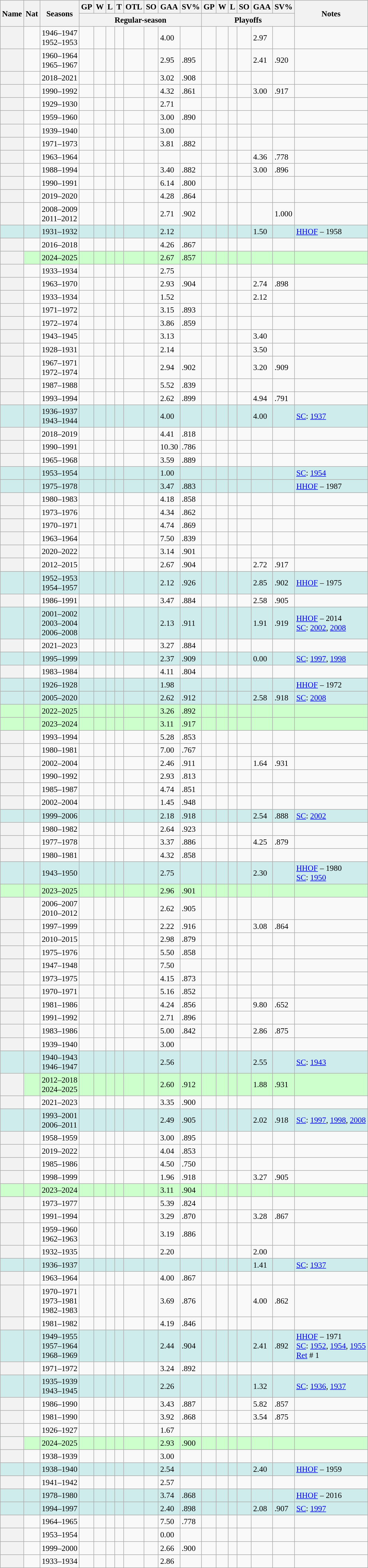<table class="wikitable sortable plainrowheaders" style="text-align:left; font-size:95%">
<tr>
<th scope="col" rowspan="2">Name</th>
<th scope="col" rowspan="2">Nat</th>
<th scope="col" rowspan="2">Seasons</th>
<th scope="col">GP</th>
<th scope="col">W</th>
<th scope="col">L</th>
<th scope="col">T</th>
<th scope="col">OTL</th>
<th scope="col">SO</th>
<th scope="col">GAA</th>
<th scope="col">SV%</th>
<th scope="col">GP</th>
<th scope="col">W</th>
<th scope="col">L</th>
<th scope="col">SO</th>
<th scope="col">GAA</th>
<th scope="col">SV%</th>
<th scope="col" rowspan="2" class="unsortable">Notes</th>
</tr>
<tr class="unsortable">
<th colspan="8">Regular-season</th>
<th colspan="6">Playoffs</th>
</tr>
<tr>
<th scope="row"></th>
<td></td>
<td>1946–1947<br>1952–1953</td>
<td></td>
<td></td>
<td></td>
<td></td>
<td></td>
<td></td>
<td>4.00</td>
<td></td>
<td></td>
<td></td>
<td></td>
<td></td>
<td>2.97</td>
<td></td>
<td></td>
</tr>
<tr>
<th scope="row"></th>
<td></td>
<td>1960–1964<br>1965–1967</td>
<td></td>
<td></td>
<td></td>
<td></td>
<td></td>
<td></td>
<td>2.95</td>
<td>.895</td>
<td></td>
<td></td>
<td></td>
<td></td>
<td>2.41</td>
<td>.920</td>
</tr>
<tr>
<th scope="row"></th>
<td></td>
<td>2018–2021</td>
<td></td>
<td></td>
<td></td>
<td></td>
<td></td>
<td></td>
<td>3.02</td>
<td>.908</td>
<td></td>
<td></td>
<td></td>
<td></td>
<td></td>
<td></td>
<td></td>
</tr>
<tr>
<th scope="row"></th>
<td></td>
<td>1990–1992</td>
<td></td>
<td></td>
<td></td>
<td></td>
<td></td>
<td></td>
<td>4.32</td>
<td>.861</td>
<td></td>
<td></td>
<td></td>
<td></td>
<td>3.00</td>
<td>.917</td>
<td></td>
</tr>
<tr>
<th scope="row"></th>
<td></td>
<td>1929–1930</td>
<td></td>
<td></td>
<td></td>
<td></td>
<td></td>
<td></td>
<td>2.71</td>
<td></td>
<td></td>
<td></td>
<td></td>
<td></td>
<td></td>
<td></td>
<td></td>
</tr>
<tr>
<th scope="row"></th>
<td></td>
<td>1959–1960</td>
<td></td>
<td></td>
<td></td>
<td></td>
<td></td>
<td></td>
<td>3.00</td>
<td>.890</td>
<td></td>
<td></td>
<td></td>
<td></td>
<td></td>
<td></td>
<td></td>
</tr>
<tr>
<th scope="row"></th>
<td></td>
<td>1939–1940</td>
<td></td>
<td></td>
<td></td>
<td></td>
<td></td>
<td></td>
<td>3.00</td>
<td></td>
<td></td>
<td></td>
<td></td>
<td></td>
<td></td>
<td></td>
<td></td>
</tr>
<tr>
<th scope="row"></th>
<td></td>
<td>1971–1973</td>
<td></td>
<td></td>
<td></td>
<td></td>
<td></td>
<td></td>
<td>3.81</td>
<td>.882</td>
<td></td>
<td></td>
<td></td>
<td></td>
<td></td>
<td></td>
<td></td>
</tr>
<tr>
<th scope="row"></th>
<td></td>
<td>1963–1964</td>
<td></td>
<td></td>
<td></td>
<td></td>
<td></td>
<td></td>
<td></td>
<td></td>
<td></td>
<td></td>
<td></td>
<td></td>
<td>4.36</td>
<td>.778</td>
<td></td>
</tr>
<tr>
<th scope="row"></th>
<td></td>
<td>1988–1994</td>
<td></td>
<td></td>
<td></td>
<td></td>
<td></td>
<td></td>
<td>3.40</td>
<td>.882</td>
<td></td>
<td></td>
<td></td>
<td></td>
<td>3.00</td>
<td>.896</td>
<td></td>
</tr>
<tr>
<th scope="row"></th>
<td></td>
<td>1990–1991</td>
<td></td>
<td></td>
<td></td>
<td></td>
<td></td>
<td></td>
<td>6.14</td>
<td>.800</td>
<td></td>
<td></td>
<td></td>
<td></td>
<td></td>
<td></td>
<td></td>
</tr>
<tr>
<th scope="row"></th>
<td></td>
<td>2019–2020</td>
<td></td>
<td></td>
<td></td>
<td></td>
<td></td>
<td></td>
<td>4.28</td>
<td>.864</td>
<td></td>
<td></td>
<td></td>
<td></td>
<td></td>
<td></td>
<td></td>
</tr>
<tr>
<th scope="row"></th>
<td></td>
<td>2008–2009<br>2011–2012</td>
<td></td>
<td></td>
<td></td>
<td></td>
<td></td>
<td></td>
<td>2.71</td>
<td>.902</td>
<td></td>
<td></td>
<td></td>
<td></td>
<td></td>
<td>1.000</td>
<td></td>
</tr>
<tr bgcolor="#CFECEC">
<td></td>
<td></td>
<td>1931–1932</td>
<td></td>
<td></td>
<td></td>
<td></td>
<td></td>
<td></td>
<td>2.12</td>
<td></td>
<td></td>
<td></td>
<td></td>
<td></td>
<td>1.50</td>
<td></td>
<td><a href='#'>HHOF</a> – 1958</td>
</tr>
<tr>
<th scope="row"></th>
<td></td>
<td>2016–2018</td>
<td></td>
<td></td>
<td></td>
<td></td>
<td></td>
<td></td>
<td>4.26</td>
<td>.867</td>
<td></td>
<td></td>
<td></td>
<td></td>
<td></td>
<td></td>
<td></td>
</tr>
<tr bgcolor="#CCFFCC">
<th scope="row"></th>
<td></td>
<td>2024–2025</td>
<td></td>
<td></td>
<td></td>
<td></td>
<td></td>
<td></td>
<td>2.67</td>
<td>.857</td>
<td></td>
<td></td>
<td></td>
<td></td>
<td></td>
<td></td>
<td></td>
</tr>
<tr>
<th scope="row"></th>
<td></td>
<td>1933–1934</td>
<td></td>
<td></td>
<td></td>
<td></td>
<td></td>
<td></td>
<td>2.75</td>
<td></td>
<td></td>
<td></td>
<td></td>
<td></td>
<td></td>
<td></td>
<td></td>
</tr>
<tr>
<th scope="row"></th>
<td></td>
<td>1963–1970</td>
<td></td>
<td></td>
<td></td>
<td></td>
<td></td>
<td></td>
<td>2.93</td>
<td>.904</td>
<td></td>
<td></td>
<td></td>
<td></td>
<td>2.74</td>
<td>.898</td>
<td></td>
</tr>
<tr>
<th scope="row"></th>
<td></td>
<td>1933–1934</td>
<td></td>
<td></td>
<td></td>
<td></td>
<td></td>
<td></td>
<td>1.52</td>
<td></td>
<td></td>
<td></td>
<td></td>
<td></td>
<td>2.12</td>
<td></td>
<td></td>
</tr>
<tr>
<th scope="row"></th>
<td></td>
<td>1971–1972</td>
<td></td>
<td></td>
<td></td>
<td></td>
<td></td>
<td></td>
<td>3.15</td>
<td>.893</td>
<td></td>
<td></td>
<td></td>
<td></td>
<td></td>
<td></td>
<td></td>
</tr>
<tr>
<th scope="row"></th>
<td></td>
<td>1972–1974</td>
<td></td>
<td></td>
<td></td>
<td></td>
<td></td>
<td></td>
<td>3.86</td>
<td>.859</td>
<td></td>
<td></td>
<td></td>
<td></td>
<td></td>
<td></td>
<td></td>
</tr>
<tr>
<th scope="row"></th>
<td></td>
<td>1943–1945</td>
<td></td>
<td></td>
<td></td>
<td></td>
<td></td>
<td></td>
<td>3.13</td>
<td></td>
<td></td>
<td></td>
<td></td>
<td></td>
<td>3.40</td>
<td></td>
<td></td>
</tr>
<tr>
<th scope="row"></th>
<td></td>
<td>1928–1931</td>
<td></td>
<td></td>
<td></td>
<td></td>
<td></td>
<td></td>
<td>2.14</td>
<td></td>
<td></td>
<td></td>
<td></td>
<td></td>
<td>3.50</td>
<td></td>
<td></td>
</tr>
<tr>
<th scope="row"></th>
<td></td>
<td>1967–1971<br>1972–1974</td>
<td></td>
<td></td>
<td></td>
<td></td>
<td></td>
<td></td>
<td>2.94</td>
<td>.902</td>
<td></td>
<td></td>
<td></td>
<td></td>
<td>3.20</td>
<td>.909</td>
<td></td>
</tr>
<tr>
<th scope="row"></th>
<td></td>
<td>1987–1988</td>
<td></td>
<td></td>
<td></td>
<td></td>
<td></td>
<td></td>
<td>5.52</td>
<td>.839</td>
<td></td>
<td></td>
<td></td>
<td></td>
<td></td>
<td></td>
<td></td>
</tr>
<tr>
<th scope="row"></th>
<td></td>
<td>1993–1994</td>
<td></td>
<td></td>
<td></td>
<td></td>
<td></td>
<td></td>
<td>2.62</td>
<td>.899</td>
<td></td>
<td></td>
<td></td>
<td></td>
<td>4.94</td>
<td>.791</td>
<td></td>
</tr>
<tr bgcolor="#CFECEC">
<td></td>
<td></td>
<td>1936–1937<br>1943–1944</td>
<td></td>
<td></td>
<td></td>
<td></td>
<td></td>
<td></td>
<td>4.00</td>
<td></td>
<td></td>
<td></td>
<td></td>
<td></td>
<td>4.00</td>
<td></td>
<td><a href='#'>SC</a>: <a href='#'>1937</a></td>
</tr>
<tr>
<th scope="row"></th>
<td></td>
<td>2018–2019</td>
<td></td>
<td></td>
<td></td>
<td></td>
<td></td>
<td></td>
<td>4.41</td>
<td>.818</td>
<td></td>
<td></td>
<td></td>
<td></td>
<td></td>
<td></td>
<td></td>
</tr>
<tr>
<th scope="row"></th>
<td></td>
<td>1990–1991</td>
<td></td>
<td></td>
<td></td>
<td></td>
<td></td>
<td></td>
<td>10.30</td>
<td>.786</td>
<td></td>
<td></td>
<td></td>
<td></td>
<td></td>
<td></td>
<td></td>
</tr>
<tr>
<th scope="row"></th>
<td></td>
<td>1965–1968</td>
<td></td>
<td></td>
<td></td>
<td></td>
<td></td>
<td></td>
<td>3.59</td>
<td>.889</td>
<td></td>
<td></td>
<td></td>
<td></td>
<td></td>
<td></td>
<td></td>
</tr>
<tr bgcolor="#CFECEC">
<td></td>
<td></td>
<td>1953–1954</td>
<td></td>
<td></td>
<td></td>
<td></td>
<td></td>
<td></td>
<td>1.00</td>
<td></td>
<td></td>
<td></td>
<td></td>
<td></td>
<td></td>
<td></td>
<td><a href='#'>SC</a>: <a href='#'>1954</a></td>
</tr>
<tr bgcolor="#CFECEC">
<td></td>
<td></td>
<td>1975–1978</td>
<td></td>
<td></td>
<td></td>
<td></td>
<td></td>
<td></td>
<td>3.47</td>
<td>.883</td>
<td></td>
<td></td>
<td></td>
<td></td>
<td></td>
<td></td>
<td><a href='#'>HHOF</a> – 1987</td>
</tr>
<tr>
<th scope="row"></th>
<td></td>
<td>1980–1983</td>
<td></td>
<td></td>
<td></td>
<td></td>
<td></td>
<td></td>
<td>4.18</td>
<td>.858</td>
<td></td>
<td></td>
<td></td>
<td></td>
<td></td>
<td></td>
<td></td>
</tr>
<tr>
<th scope="row"></th>
<td></td>
<td>1973–1976</td>
<td></td>
<td></td>
<td></td>
<td></td>
<td></td>
<td></td>
<td>4.34</td>
<td>.862</td>
<td></td>
<td></td>
<td></td>
<td></td>
<td></td>
<td></td>
<td></td>
</tr>
<tr>
<th scope="row"></th>
<td></td>
<td>1970–1971</td>
<td></td>
<td></td>
<td></td>
<td></td>
<td></td>
<td></td>
<td>4.74</td>
<td>.869</td>
<td></td>
<td></td>
<td></td>
<td></td>
<td></td>
<td></td>
<td></td>
</tr>
<tr>
<th scope="row"></th>
<td></td>
<td>1963–1964</td>
<td></td>
<td></td>
<td></td>
<td></td>
<td></td>
<td></td>
<td>7.50</td>
<td>.839</td>
<td></td>
<td></td>
<td></td>
<td></td>
<td></td>
<td></td>
<td></td>
</tr>
<tr>
<th scope="row"></th>
<td></td>
<td>2020–2022</td>
<td></td>
<td></td>
<td></td>
<td></td>
<td></td>
<td></td>
<td>3.14</td>
<td>.901</td>
<td></td>
<td></td>
<td></td>
<td></td>
<td></td>
<td></td>
<td></td>
</tr>
<tr>
<th scope="row"></th>
<td></td>
<td>2012–2015</td>
<td></td>
<td></td>
<td></td>
<td></td>
<td></td>
<td></td>
<td>2.67</td>
<td>.904</td>
<td></td>
<td></td>
<td></td>
<td></td>
<td>2.72</td>
<td>.917</td>
<td></td>
</tr>
<tr bgcolor="#CFECEC">
<td></td>
<td></td>
<td>1952–1953<br>1954–1957</td>
<td></td>
<td></td>
<td></td>
<td></td>
<td></td>
<td></td>
<td>2.12</td>
<td>.926</td>
<td></td>
<td></td>
<td></td>
<td></td>
<td>2.85</td>
<td>.902</td>
<td><a href='#'>HHOF</a> – 1975</td>
</tr>
<tr>
<th scope="row"></th>
<td></td>
<td>1986–1991</td>
<td></td>
<td></td>
<td></td>
<td></td>
<td></td>
<td></td>
<td>3.47</td>
<td>.884</td>
<td></td>
<td></td>
<td></td>
<td></td>
<td>2.58</td>
<td>.905</td>
<td></td>
</tr>
<tr bgcolor="#CFECEC">
<td></td>
<td></td>
<td>2001–2002<br>2003–2004<br>2006–2008</td>
<td></td>
<td></td>
<td></td>
<td></td>
<td></td>
<td></td>
<td>2.13</td>
<td>.911</td>
<td></td>
<td></td>
<td></td>
<td></td>
<td>1.91</td>
<td>.919</td>
<td><a href='#'>HHOF</a> – 2014<br><a href='#'>SC</a>: <a href='#'>2002</a>, <a href='#'>2008</a></td>
</tr>
<tr>
<th scope="row"></th>
<td></td>
<td>2021–2023</td>
<td></td>
<td></td>
<td></td>
<td></td>
<td></td>
<td></td>
<td>3.27</td>
<td>.884</td>
<td></td>
<td></td>
<td></td>
<td></td>
<td></td>
<td></td>
<td></td>
</tr>
<tr bgcolor="#CFECEC">
<td></td>
<td></td>
<td>1995–1999</td>
<td></td>
<td></td>
<td></td>
<td></td>
<td></td>
<td></td>
<td>2.37</td>
<td>.909</td>
<td></td>
<td></td>
<td></td>
<td></td>
<td>0.00</td>
<td></td>
<td><a href='#'>SC</a>: <a href='#'>1997</a>, <a href='#'>1998</a></td>
</tr>
<tr>
<th scope="row"></th>
<td></td>
<td>1983–1984</td>
<td></td>
<td></td>
<td></td>
<td></td>
<td></td>
<td></td>
<td>4.11</td>
<td>.804</td>
<td></td>
<td></td>
<td></td>
<td></td>
<td></td>
<td></td>
<td></td>
</tr>
<tr bgcolor="#CFECEC">
<td></td>
<td></td>
<td>1926–1928</td>
<td></td>
<td></td>
<td></td>
<td></td>
<td></td>
<td></td>
<td>1.98</td>
<td></td>
<td></td>
<td></td>
<td></td>
<td></td>
<td></td>
<td></td>
<td><a href='#'>HHOF</a> – 1972</td>
</tr>
<tr bgcolor="#CFECEC">
<td></td>
<td></td>
<td>2005–2020</td>
<td></td>
<td></td>
<td></td>
<td></td>
<td></td>
<td></td>
<td>2.62</td>
<td>.912</td>
<td></td>
<td></td>
<td></td>
<td></td>
<td>2.58</td>
<td>.918</td>
<td><a href='#'>SC</a>: <a href='#'>2008</a></td>
</tr>
<tr bgcolor="#CCFFCC">
<td></td>
<td></td>
<td>2022–2025</td>
<td></td>
<td></td>
<td></td>
<td></td>
<td></td>
<td></td>
<td>3.26</td>
<td>.892</td>
<td></td>
<td></td>
<td></td>
<td></td>
<td></td>
<td></td>
<td></td>
</tr>
<tr bgcolor="#CCFFCC">
<td></td>
<td></td>
<td>2023–2024</td>
<td></td>
<td></td>
<td></td>
<td></td>
<td></td>
<td></td>
<td>3.11</td>
<td>.917</td>
<td></td>
<td></td>
<td></td>
<td></td>
<td></td>
<td></td>
<td></td>
</tr>
<tr>
<th scope="row"></th>
<td></td>
<td>1993–1994</td>
<td></td>
<td></td>
<td></td>
<td></td>
<td></td>
<td></td>
<td>5.28</td>
<td>.853</td>
<td></td>
<td></td>
<td></td>
<td></td>
<td></td>
<td></td>
<td></td>
</tr>
<tr>
<th scope="row"></th>
<td></td>
<td>1980–1981</td>
<td></td>
<td></td>
<td></td>
<td></td>
<td></td>
<td></td>
<td>7.00</td>
<td>.767</td>
<td></td>
<td></td>
<td></td>
<td></td>
<td></td>
<td></td>
<td></td>
</tr>
<tr>
<th scope="row"></th>
<td></td>
<td>2002–2004</td>
<td></td>
<td></td>
<td></td>
<td></td>
<td></td>
<td></td>
<td>2.46</td>
<td>.911</td>
<td></td>
<td></td>
<td></td>
<td></td>
<td>1.64</td>
<td>.931</td>
<td></td>
</tr>
<tr>
<th scope="row"></th>
<td></td>
<td>1990–1992</td>
<td></td>
<td></td>
<td></td>
<td></td>
<td></td>
<td></td>
<td>2.93</td>
<td>.813</td>
<td></td>
<td></td>
<td></td>
<td></td>
<td></td>
<td></td>
<td></td>
</tr>
<tr>
<th scope="row"></th>
<td></td>
<td>1985–1987</td>
<td></td>
<td></td>
<td></td>
<td></td>
<td></td>
<td></td>
<td>4.74</td>
<td>.851</td>
<td></td>
<td></td>
<td></td>
<td></td>
<td></td>
<td></td>
<td></td>
</tr>
<tr>
<th scope="row"></th>
<td></td>
<td>2002–2004</td>
<td></td>
<td></td>
<td></td>
<td></td>
<td></td>
<td></td>
<td>1.45</td>
<td>.948</td>
<td></td>
<td></td>
<td></td>
<td></td>
<td></td>
<td></td>
<td></td>
</tr>
<tr bgcolor="#CFECEC">
<td></td>
<td></td>
<td>1999–2006</td>
<td></td>
<td></td>
<td></td>
<td></td>
<td></td>
<td></td>
<td>2.18</td>
<td>.918</td>
<td></td>
<td></td>
<td></td>
<td></td>
<td>2.54</td>
<td>.888</td>
<td><a href='#'>SC</a>: <a href='#'>2002</a></td>
</tr>
<tr>
<th scope="row"></th>
<td></td>
<td>1980–1982</td>
<td></td>
<td></td>
<td></td>
<td></td>
<td></td>
<td></td>
<td>2.64</td>
<td>.923</td>
<td></td>
<td></td>
<td></td>
<td></td>
<td></td>
<td></td>
<td></td>
</tr>
<tr>
<th scope="row"></th>
<td></td>
<td>1977–1978</td>
<td></td>
<td></td>
<td></td>
<td></td>
<td></td>
<td></td>
<td>3.37</td>
<td>.886</td>
<td></td>
<td></td>
<td></td>
<td></td>
<td>4.25</td>
<td>.879</td>
<td></td>
</tr>
<tr>
<th scope="row"></th>
<td></td>
<td>1980–1981</td>
<td></td>
<td></td>
<td></td>
<td></td>
<td></td>
<td></td>
<td>4.32</td>
<td>.858</td>
<td></td>
<td></td>
<td></td>
<td></td>
<td></td>
<td></td>
<td></td>
</tr>
<tr bgcolor="#CFECEC">
<td></td>
<td></td>
<td>1943–1950</td>
<td></td>
<td></td>
<td></td>
<td></td>
<td></td>
<td></td>
<td>2.75</td>
<td></td>
<td></td>
<td></td>
<td></td>
<td></td>
<td>2.30</td>
<td></td>
<td><a href='#'>HHOF</a> – 1980<br><a href='#'>SC</a>: <a href='#'>1950</a></td>
</tr>
<tr bgcolor="#CCFFCC">
<td></td>
<td></td>
<td>2023–2025</td>
<td></td>
<td></td>
<td></td>
<td></td>
<td></td>
<td></td>
<td>2.96</td>
<td>.901</td>
<td></td>
<td></td>
<td></td>
<td></td>
<td></td>
<td></td>
<td></td>
</tr>
<tr>
<th scope="row"></th>
<td></td>
<td>2006–2007<br>2010–2012</td>
<td></td>
<td></td>
<td></td>
<td></td>
<td></td>
<td></td>
<td>2.62</td>
<td>.905</td>
<td></td>
<td></td>
<td></td>
<td></td>
<td></td>
<td></td>
<td></td>
</tr>
<tr>
<th scope="row"></th>
<td></td>
<td>1997–1999</td>
<td></td>
<td></td>
<td></td>
<td></td>
<td></td>
<td></td>
<td>2.22</td>
<td>.916</td>
<td></td>
<td></td>
<td></td>
<td></td>
<td>3.08</td>
<td>.864</td>
<td></td>
</tr>
<tr>
<th scope="row"></th>
<td></td>
<td>2010–2015</td>
<td></td>
<td></td>
<td></td>
<td></td>
<td></td>
<td></td>
<td>2.98</td>
<td>.879</td>
<td></td>
<td></td>
<td></td>
<td></td>
<td></td>
<td></td>
<td></td>
</tr>
<tr>
<th scope="row"></th>
<td></td>
<td>1975–1976</td>
<td></td>
<td></td>
<td></td>
<td></td>
<td></td>
<td></td>
<td>5.50</td>
<td>.858</td>
<td></td>
<td></td>
<td></td>
<td></td>
<td></td>
<td></td>
<td></td>
</tr>
<tr>
<th scope="row"></th>
<td></td>
<td>1947–1948</td>
<td></td>
<td></td>
<td></td>
<td></td>
<td></td>
<td></td>
<td>7.50</td>
<td></td>
<td></td>
<td></td>
<td></td>
<td></td>
<td></td>
<td></td>
<td></td>
</tr>
<tr>
<th scope="row"></th>
<td></td>
<td>1973–1975</td>
<td></td>
<td></td>
<td></td>
<td></td>
<td></td>
<td></td>
<td>4.15</td>
<td>.873</td>
<td></td>
<td></td>
<td></td>
<td></td>
<td></td>
<td></td>
<td></td>
</tr>
<tr>
<th scope="row"></th>
<td></td>
<td>1970–1971</td>
<td></td>
<td></td>
<td></td>
<td></td>
<td></td>
<td></td>
<td>5.16</td>
<td>.852</td>
<td></td>
<td></td>
<td></td>
<td></td>
<td></td>
<td></td>
<td></td>
</tr>
<tr>
<th scope="row"></th>
<td></td>
<td>1981–1986</td>
<td></td>
<td></td>
<td></td>
<td></td>
<td></td>
<td></td>
<td>4.24</td>
<td>.856</td>
<td></td>
<td></td>
<td></td>
<td></td>
<td>9.80</td>
<td>.652</td>
<td></td>
</tr>
<tr>
<th scope="row"></th>
<td></td>
<td>1991–1992</td>
<td></td>
<td></td>
<td></td>
<td></td>
<td></td>
<td></td>
<td>2.71</td>
<td>.896</td>
<td></td>
<td></td>
<td></td>
<td></td>
<td></td>
<td></td>
<td></td>
</tr>
<tr>
<th scope="row"></th>
<td></td>
<td>1983–1986</td>
<td></td>
<td></td>
<td></td>
<td></td>
<td></td>
<td></td>
<td>5.00</td>
<td>.842</td>
<td></td>
<td></td>
<td></td>
<td></td>
<td>2.86</td>
<td>.875</td>
<td></td>
</tr>
<tr>
<th scope="row"></th>
<td></td>
<td>1939–1940</td>
<td></td>
<td></td>
<td></td>
<td></td>
<td></td>
<td></td>
<td>3.00</td>
<td></td>
<td></td>
<td></td>
<td></td>
<td></td>
<td></td>
<td></td>
<td></td>
</tr>
<tr bgcolor="#CFECEC">
<td></td>
<td></td>
<td>1940–1943<br>1946–1947</td>
<td></td>
<td></td>
<td></td>
<td></td>
<td></td>
<td></td>
<td>2.56</td>
<td></td>
<td></td>
<td></td>
<td></td>
<td></td>
<td>2.55</td>
<td></td>
<td><a href='#'>SC</a>: <a href='#'>1943</a></td>
</tr>
<tr bgcolor="#CCFFCC">
<th scope="row"></th>
<td></td>
<td>2012–2018<br>2024–2025</td>
<td></td>
<td></td>
<td></td>
<td></td>
<td></td>
<td></td>
<td>2.60</td>
<td>.912</td>
<td></td>
<td></td>
<td></td>
<td></td>
<td>1.88</td>
<td>.931</td>
<td></td>
</tr>
<tr>
<th scope="row"></th>
<td></td>
<td>2021–2023</td>
<td></td>
<td></td>
<td></td>
<td></td>
<td></td>
<td></td>
<td>3.35</td>
<td>.900</td>
<td></td>
<td></td>
<td></td>
<td></td>
<td></td>
<td></td>
<td></td>
</tr>
<tr bgcolor="#CFECEC">
<td></td>
<td></td>
<td>1993–2001<br>2006–2011</td>
<td></td>
<td></td>
<td></td>
<td></td>
<td></td>
<td></td>
<td>2.49</td>
<td>.905</td>
<td></td>
<td></td>
<td></td>
<td></td>
<td>2.02</td>
<td>.918</td>
<td><a href='#'>SC</a>: <a href='#'>1997</a>, <a href='#'>1998</a>, <a href='#'>2008</a></td>
</tr>
<tr>
<th scope="row"></th>
<td></td>
<td>1958–1959</td>
<td></td>
<td></td>
<td></td>
<td></td>
<td></td>
<td></td>
<td>3.00</td>
<td>.895</td>
<td></td>
<td></td>
<td></td>
<td></td>
<td></td>
<td></td>
<td></td>
</tr>
<tr>
<th scope="row"></th>
<td></td>
<td>2019–2022</td>
<td></td>
<td></td>
<td></td>
<td></td>
<td></td>
<td></td>
<td>4.04</td>
<td>.853</td>
<td></td>
<td></td>
<td></td>
<td></td>
<td></td>
<td></td>
<td></td>
</tr>
<tr>
<th scope="row"></th>
<td></td>
<td>1985–1986</td>
<td></td>
<td></td>
<td></td>
<td></td>
<td></td>
<td></td>
<td>4.50</td>
<td>.750</td>
<td></td>
<td></td>
<td></td>
<td></td>
<td></td>
<td></td>
<td></td>
</tr>
<tr>
<th scope="row"></th>
<td></td>
<td>1998–1999</td>
<td></td>
<td></td>
<td></td>
<td></td>
<td></td>
<td></td>
<td>1.96</td>
<td>.918</td>
<td></td>
<td></td>
<td></td>
<td></td>
<td>3.27</td>
<td>.905</td>
<td></td>
</tr>
<tr bgcolor="#CCFFCC">
<td></td>
<td></td>
<td>2023–2024</td>
<td></td>
<td></td>
<td></td>
<td></td>
<td></td>
<td></td>
<td>3.11</td>
<td>.904</td>
<td></td>
<td></td>
<td></td>
<td></td>
<td></td>
<td></td>
<td></td>
</tr>
<tr>
<th scope="row"></th>
<td></td>
<td>1973–1977</td>
<td></td>
<td></td>
<td></td>
<td></td>
<td></td>
<td></td>
<td>5.39</td>
<td>.824</td>
<td></td>
<td></td>
<td></td>
<td></td>
<td></td>
<td></td>
<td></td>
</tr>
<tr>
<th scope="row"></th>
<td></td>
<td>1991–1994</td>
<td></td>
<td></td>
<td></td>
<td></td>
<td></td>
<td></td>
<td>3.29</td>
<td>.870</td>
<td></td>
<td></td>
<td></td>
<td></td>
<td>3.28</td>
<td>.867</td>
<td></td>
</tr>
<tr>
<th scope="row"></th>
<td></td>
<td>1959–1960<br>1962–1963</td>
<td></td>
<td></td>
<td></td>
<td></td>
<td></td>
<td></td>
<td>3.19</td>
<td>.886</td>
<td></td>
<td></td>
<td></td>
<td></td>
<td></td>
<td></td>
<td></td>
</tr>
<tr>
<th scope="row"></th>
<td></td>
<td>1932–1935</td>
<td></td>
<td></td>
<td></td>
<td></td>
<td></td>
<td></td>
<td>2.20</td>
<td></td>
<td></td>
<td></td>
<td></td>
<td></td>
<td>2.00</td>
<td></td>
<td></td>
</tr>
<tr bgcolor="#CFECEC">
<td></td>
<td></td>
<td>1936–1937</td>
<td></td>
<td></td>
<td></td>
<td></td>
<td></td>
<td></td>
<td></td>
<td></td>
<td></td>
<td></td>
<td></td>
<td></td>
<td>1.41</td>
<td></td>
<td><a href='#'>SC</a>: <a href='#'>1937</a></td>
</tr>
<tr>
<th scope="row"></th>
<td></td>
<td>1963–1964</td>
<td></td>
<td></td>
<td></td>
<td></td>
<td></td>
<td></td>
<td>4.00</td>
<td>.867</td>
<td></td>
<td></td>
<td></td>
<td></td>
<td></td>
<td></td>
<td></td>
</tr>
<tr>
<th scope="row"></th>
<td></td>
<td>1970–1971<br>1973–1981<br>1982–1983</td>
<td></td>
<td></td>
<td></td>
<td></td>
<td></td>
<td></td>
<td>3.69</td>
<td>.876</td>
<td></td>
<td></td>
<td></td>
<td></td>
<td>4.00</td>
<td>.862</td>
<td></td>
</tr>
<tr>
<th scope="row"></th>
<td></td>
<td>1981–1982</td>
<td></td>
<td></td>
<td></td>
<td></td>
<td></td>
<td></td>
<td>4.19</td>
<td>.846</td>
<td></td>
<td></td>
<td></td>
<td></td>
<td></td>
<td></td>
<td></td>
</tr>
<tr bgcolor="#CFECEC">
<td></td>
<td></td>
<td>1949–1955<br>1957–1964<br>1968–1969</td>
<td></td>
<td></td>
<td></td>
<td></td>
<td></td>
<td></td>
<td>2.44</td>
<td>.904</td>
<td></td>
<td></td>
<td></td>
<td></td>
<td>2.41</td>
<td>.892</td>
<td><a href='#'>HHOF</a> – 1971<br><a href='#'>SC</a>: <a href='#'>1952</a>, <a href='#'>1954</a>, <a href='#'>1955</a><br><a href='#'>Ret</a> # 1</td>
</tr>
<tr>
<th scope="row"></th>
<td></td>
<td>1971–1972</td>
<td></td>
<td></td>
<td></td>
<td></td>
<td></td>
<td></td>
<td>3.24</td>
<td>.892</td>
<td></td>
<td></td>
<td></td>
<td></td>
<td></td>
<td></td>
<td></td>
</tr>
<tr bgcolor="#CFECEC">
<td></td>
<td></td>
<td>1935–1939<br>1943–1945</td>
<td></td>
<td></td>
<td></td>
<td></td>
<td></td>
<td></td>
<td>2.26</td>
<td></td>
<td></td>
<td></td>
<td></td>
<td></td>
<td>1.32</td>
<td></td>
<td><a href='#'>SC</a>: <a href='#'>1936</a>, <a href='#'>1937</a></td>
</tr>
<tr>
<th scope="row"></th>
<td></td>
<td>1986–1990</td>
<td></td>
<td></td>
<td></td>
<td></td>
<td></td>
<td></td>
<td>3.43</td>
<td>.887</td>
<td></td>
<td></td>
<td></td>
<td></td>
<td>5.82</td>
<td>.857</td>
<td></td>
</tr>
<tr>
<th scope="row"></th>
<td></td>
<td>1981–1990</td>
<td></td>
<td></td>
<td></td>
<td></td>
<td></td>
<td></td>
<td>3.92</td>
<td>.868</td>
<td></td>
<td></td>
<td></td>
<td></td>
<td>3.54</td>
<td>.875</td>
<td></td>
</tr>
<tr>
<th scope="row"></th>
<td></td>
<td>1926–1927</td>
<td></td>
<td></td>
<td></td>
<td></td>
<td></td>
<td></td>
<td>1.67</td>
<td></td>
<td></td>
<td></td>
<td></td>
<td></td>
<td></td>
<td></td>
<td></td>
</tr>
<tr bgcolor="#CCFFCC">
<th scope="row"></th>
<td></td>
<td>2024–2025</td>
<td></td>
<td></td>
<td></td>
<td></td>
<td></td>
<td></td>
<td>2.93</td>
<td>.900</td>
<td></td>
<td></td>
<td></td>
<td></td>
<td></td>
<td></td>
<td></td>
</tr>
<tr>
<th scope="row"></th>
<td></td>
<td>1938–1939</td>
<td></td>
<td></td>
<td></td>
<td></td>
<td></td>
<td></td>
<td>3.00</td>
<td></td>
<td></td>
<td></td>
<td></td>
<td></td>
<td></td>
<td></td>
<td></td>
</tr>
<tr bgcolor="#CFECEC">
<td></td>
<td></td>
<td>1938–1940</td>
<td></td>
<td></td>
<td></td>
<td></td>
<td></td>
<td></td>
<td>2.54</td>
<td></td>
<td></td>
<td></td>
<td></td>
<td></td>
<td>2.40</td>
<td></td>
<td><a href='#'>HHOF</a> – 1959</td>
</tr>
<tr>
<th scope="row"></th>
<td></td>
<td>1941–1942</td>
<td></td>
<td></td>
<td></td>
<td></td>
<td></td>
<td></td>
<td>2.57</td>
<td></td>
<td></td>
<td></td>
<td></td>
<td></td>
<td></td>
<td></td>
<td></td>
</tr>
<tr bgcolor="#CFECEC">
<td></td>
<td></td>
<td>1978–1980</td>
<td></td>
<td></td>
<td></td>
<td></td>
<td></td>
<td></td>
<td>3.74</td>
<td>.868</td>
<td></td>
<td></td>
<td></td>
<td></td>
<td></td>
<td></td>
<td><a href='#'>HHOF</a> – 2016</td>
</tr>
<tr bgcolor="#CFECEC">
<td></td>
<td></td>
<td>1994–1997</td>
<td></td>
<td></td>
<td></td>
<td></td>
<td></td>
<td></td>
<td>2.40</td>
<td>.898</td>
<td></td>
<td></td>
<td></td>
<td></td>
<td>2.08</td>
<td>.907</td>
<td><a href='#'>SC</a>: <a href='#'>1997</a></td>
</tr>
<tr>
<th scope="row"></th>
<td></td>
<td>1964–1965</td>
<td></td>
<td></td>
<td></td>
<td></td>
<td></td>
<td></td>
<td>7.50</td>
<td>.778</td>
<td></td>
<td></td>
<td></td>
<td></td>
<td></td>
<td></td>
<td></td>
</tr>
<tr>
<th scope="row"></th>
<td></td>
<td>1953–1954</td>
<td></td>
<td></td>
<td></td>
<td></td>
<td></td>
<td></td>
<td>0.00</td>
<td></td>
<td></td>
<td></td>
<td></td>
<td></td>
<td></td>
<td></td>
<td></td>
</tr>
<tr>
<th scope="row"></th>
<td></td>
<td>1999–2000</td>
<td></td>
<td></td>
<td></td>
<td></td>
<td></td>
<td></td>
<td>2.66</td>
<td>.900</td>
<td></td>
<td></td>
<td></td>
<td></td>
<td></td>
<td></td>
<td></td>
</tr>
<tr>
<th scope="row"></th>
<td></td>
<td>1933–1934</td>
<td></td>
<td></td>
<td></td>
<td></td>
<td></td>
<td></td>
<td>2.86</td>
<td></td>
<td></td>
<td></td>
<td></td>
<td></td>
<td></td>
<td></td>
<td></td>
</tr>
</table>
